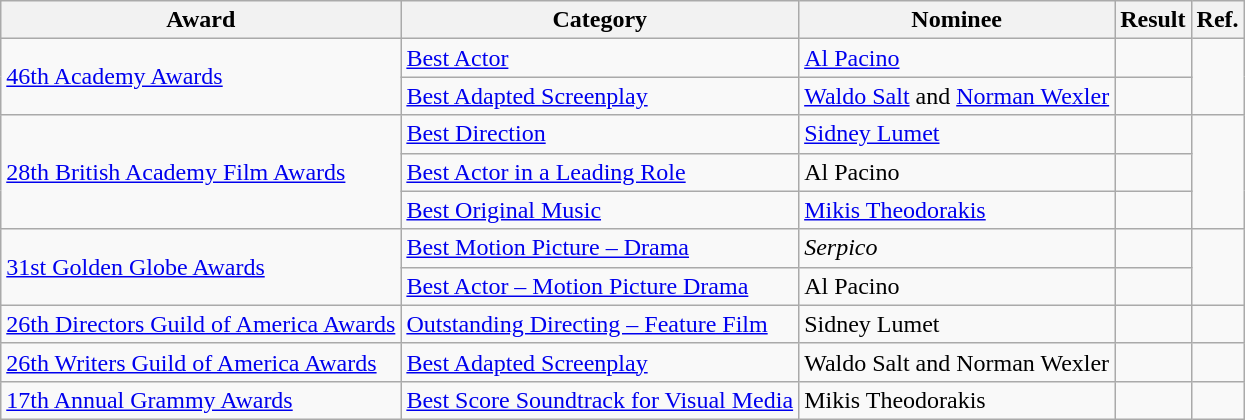<table class="wikitable plainrowheaders">
<tr>
<th scope="col">Award</th>
<th scope="col">Category</th>
<th scope="col">Nominee</th>
<th scope="col">Result</th>
<th scope="col">Ref.</th>
</tr>
<tr>
<td ! rowspan="2"><a href='#'>46th Academy Awards</a></td>
<td><a href='#'>Best Actor</a></td>
<td><a href='#'>Al Pacino</a></td>
<td></td>
<td ! rowspan="2"></td>
</tr>
<tr>
<td><a href='#'>Best Adapted Screenplay</a></td>
<td><a href='#'>Waldo Salt</a> and <a href='#'>Norman Wexler</a></td>
<td></td>
</tr>
<tr>
<td ! rowspan="3"><a href='#'>28th British Academy Film Awards</a></td>
<td><a href='#'>Best Direction</a></td>
<td><a href='#'>Sidney Lumet</a></td>
<td></td>
<td ! rowspan="3"></td>
</tr>
<tr>
<td><a href='#'>Best Actor in a Leading Role</a></td>
<td>Al Pacino</td>
<td></td>
</tr>
<tr>
<td><a href='#'>Best Original Music</a></td>
<td><a href='#'>Mikis Theodorakis</a></td>
<td></td>
</tr>
<tr>
<td ! rowspan="2"><a href='#'>31st Golden Globe Awards</a></td>
<td><a href='#'>Best Motion Picture – Drama</a></td>
<td><em>Serpico</em></td>
<td></td>
<td ! rowspan="2"></td>
</tr>
<tr>
<td><a href='#'>Best Actor – Motion Picture Drama</a></td>
<td>Al Pacino</td>
<td></td>
</tr>
<tr>
<td><a href='#'>26th Directors Guild of America Awards</a></td>
<td><a href='#'>Outstanding Directing – Feature Film</a></td>
<td>Sidney Lumet</td>
<td></td>
<td></td>
</tr>
<tr>
<td><a href='#'>26th Writers Guild of America Awards</a></td>
<td><a href='#'>Best Adapted Screenplay</a></td>
<td>Waldo Salt and Norman Wexler</td>
<td></td>
<td></td>
</tr>
<tr>
<td><a href='#'>17th Annual Grammy Awards</a></td>
<td><a href='#'>Best Score Soundtrack for Visual Media</a></td>
<td>Mikis Theodorakis</td>
<td></td>
<td></td>
</tr>
</table>
